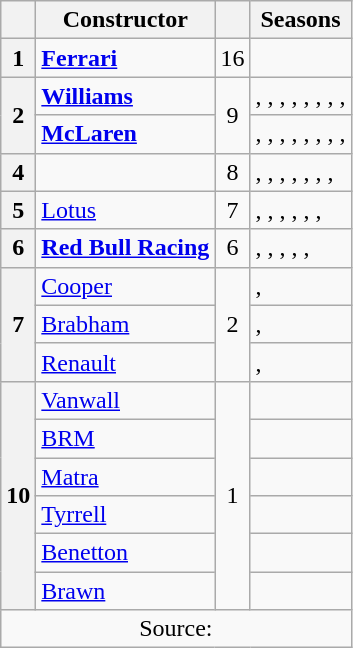<table class="wikitable">
<tr>
<th></th>
<th>Constructor</th>
<th></th>
<th>Seasons</th>
</tr>
<tr align="center">
<th>1</th>
<td align="left"> <strong><a href='#'>Ferrari</a></strong></td>
<td>16</td>
<td align="left"></td>
</tr>
<tr align="center">
<th rowspan="2">2</th>
<td align="left"> <strong><a href='#'>Williams</a></strong></td>
<td rowspan="2">9</td>
<td align="left">, , , , , , , , </td>
</tr>
<tr align="center">
<td align="left"> <strong><a href='#'>McLaren</a></strong></td>
<td align="left">, , , , , , , , </td>
</tr>
<tr align="center">
<th>4</th>
<td align="left"></td>
<td>8</td>
<td align="left">, , , , , , , </td>
</tr>
<tr align="center">
<th>5</th>
<td align="left"> <a href='#'>Lotus</a></td>
<td>7</td>
<td align="left">, , , , , , </td>
</tr>
<tr align="center">
<th>6</th>
<td align="left"> <strong><a href='#'>Red Bull Racing</a></strong></td>
<td>6</td>
<td align="left">, , , , , </td>
</tr>
<tr align="center">
<th rowspan="3">7</th>
<td align="left"> <a href='#'>Cooper</a></td>
<td align="center" rowspan="3">2</td>
<td align="left">, </td>
</tr>
<tr align="center">
<td align="left"> <a href='#'>Brabham</a></td>
<td align="left">, </td>
</tr>
<tr align="center">
<td align="left"> <a href='#'>Renault</a></td>
<td align="left">, </td>
</tr>
<tr align="center">
<th rowspan="6">10</th>
<td align="left"> <a href='#'>Vanwall</a></td>
<td align="center" rowspan="6">1</td>
<td align="left"></td>
</tr>
<tr align="center">
<td align="left"> <a href='#'>BRM</a></td>
<td align="left"></td>
</tr>
<tr align="center">
<td align="left"> <a href='#'>Matra</a></td>
<td align="left"></td>
</tr>
<tr align="center">
<td align="left"> <a href='#'>Tyrrell</a></td>
<td align="left"></td>
</tr>
<tr align="center">
<td align="left"> <a href='#'>Benetton</a></td>
<td align="left"></td>
</tr>
<tr align="center">
<td align="left"> <a href='#'>Brawn</a></td>
<td align="left"></td>
</tr>
<tr align="center">
<td colspan="4" align="center">Source:</td>
</tr>
</table>
